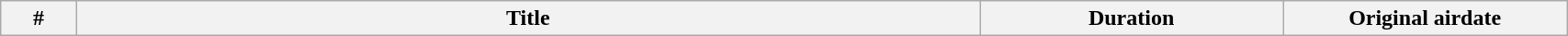<table class="wikitable plainrowheaders" style="width:90%;">
<tr>
<th width=10>#</th>
<th width=200>Title</th>
<th width=20>Duration</th>
<th width=50>Original airdate<br>
























</th>
</tr>
</table>
